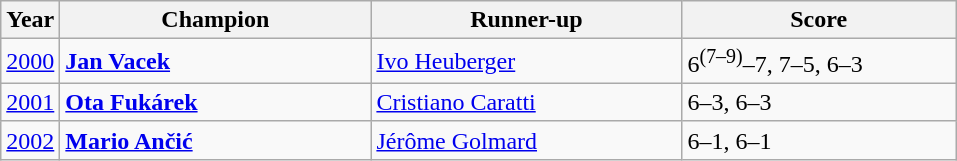<table class="wikitable">
<tr>
<th>Year</th>
<th width="200">Champion</th>
<th width="200">Runner-up</th>
<th width="175">Score</th>
</tr>
<tr>
<td><a href='#'>2000</a></td>
<td> <strong><a href='#'>Jan Vacek</a></strong></td>
<td> <a href='#'>Ivo Heuberger</a></td>
<td>6<sup>(7–9)</sup>–7, 7–5, 6–3</td>
</tr>
<tr>
<td><a href='#'>2001</a></td>
<td> <strong><a href='#'>Ota Fukárek</a></strong></td>
<td> <a href='#'>Cristiano Caratti</a></td>
<td>6–3, 6–3</td>
</tr>
<tr>
<td><a href='#'>2002</a></td>
<td> <strong><a href='#'>Mario Ančić</a></strong></td>
<td> <a href='#'>Jérôme Golmard</a></td>
<td>6–1, 6–1</td>
</tr>
</table>
